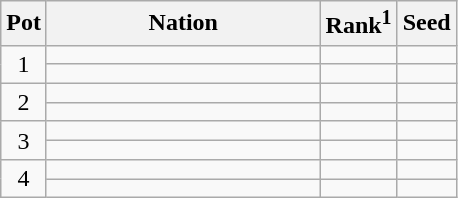<table class="wikitable">
<tr>
<th>Pot</th>
<th width="175">Nation</th>
<th>Rank<sup>1</sup></th>
<th>Seed</th>
</tr>
<tr>
<td rowspan=2 style="text-align:center;">1</td>
<td></td>
<td></td>
<td></td>
</tr>
<tr>
<td></td>
<td></td>
<td></td>
</tr>
<tr>
<td rowspan=2 style="text-align:center;">2</td>
<td></td>
<td></td>
<td></td>
</tr>
<tr>
<td></td>
<td></td>
<td></td>
</tr>
<tr>
<td rowspan=2 style="text-align:center;">3</td>
<td></td>
<td></td>
<td></td>
</tr>
<tr>
<td></td>
<td></td>
<td></td>
</tr>
<tr>
<td rowspan=2 style="text-align:center;">4</td>
<td></td>
<td></td>
<td></td>
</tr>
<tr>
<td></td>
<td></td>
<td></td>
</tr>
</table>
